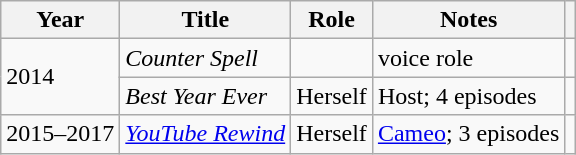<table class="wikitable sortable">
<tr>
<th scope="col">Year</th>
<th>Title</th>
<th scope="col">Role</th>
<th scope="col">Notes</th>
<th class="unsortable"></th>
</tr>
<tr>
<td rowspan="2">2014</td>
<td><em>Counter Spell</em></td>
<td></td>
<td>voice role</td>
<td style="text-align:center"></td>
</tr>
<tr>
<td><em>Best Year Ever</em></td>
<td>Herself</td>
<td>Host; 4 episodes</td>
<td style="text-align:center"></td>
</tr>
<tr>
<td>2015–2017</td>
<td><em><a href='#'>YouTube Rewind</a></em></td>
<td>Herself</td>
<td><a href='#'>Cameo</a>; 3 episodes</td>
<td style="text-align:center"></td>
</tr>
</table>
